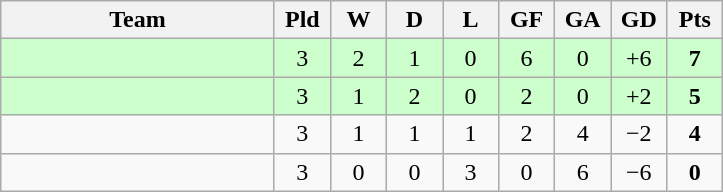<table class="wikitable" style="text-align:center;">
<tr>
<th width=175>Team</th>
<th width=30  abbr="Played">Pld</th>
<th width=30  abbr="Won">W</th>
<th width=30  abbr="Drawn">D</th>
<th width=30  abbr="Lost">L</th>
<th width=30  abbr="Goals for">GF</th>
<th width=30  abbr="Goals against">GA</th>
<th width=30  abbr="Goal difference">GD</th>
<th width=30  abbr="Points">Pts</th>
</tr>
<tr bgcolor="#ccffcc">
<td align=left></td>
<td>3</td>
<td>2</td>
<td>1</td>
<td>0</td>
<td>6</td>
<td>0</td>
<td>+6</td>
<td><strong>7</strong></td>
</tr>
<tr bgcolor="#ccffcc">
<td align=left></td>
<td>3</td>
<td>1</td>
<td>2</td>
<td>0</td>
<td>2</td>
<td>0</td>
<td>+2</td>
<td><strong>5</strong></td>
</tr>
<tr>
<td align=left></td>
<td>3</td>
<td>1</td>
<td>1</td>
<td>1</td>
<td>2</td>
<td>4</td>
<td>−2</td>
<td><strong>4</strong></td>
</tr>
<tr>
<td align=left></td>
<td>3</td>
<td>0</td>
<td>0</td>
<td>3</td>
<td>0</td>
<td>6</td>
<td>−6</td>
<td><strong>0</strong></td>
</tr>
</table>
